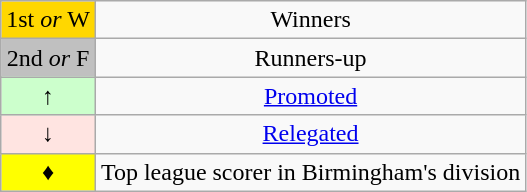<table class="wikitable" style="text-align:center">
<tr>
<td style="background:gold">1st <em>or</em> W</td>
<td>Winners</td>
</tr>
<tr>
<td style="background:silver">2nd <em>or</em> F</td>
<td>Runners-up</td>
</tr>
<tr>
<td style="background:#cfc">↑</td>
<td><a href='#'>Promoted</a></td>
</tr>
<tr>
<td style="background:MistyRose">↓</td>
<td><a href='#'>Relegated</a></td>
</tr>
<tr>
<td style="background:yellow">♦</td>
<td>Top league scorer in Birmingham's division</td>
</tr>
</table>
